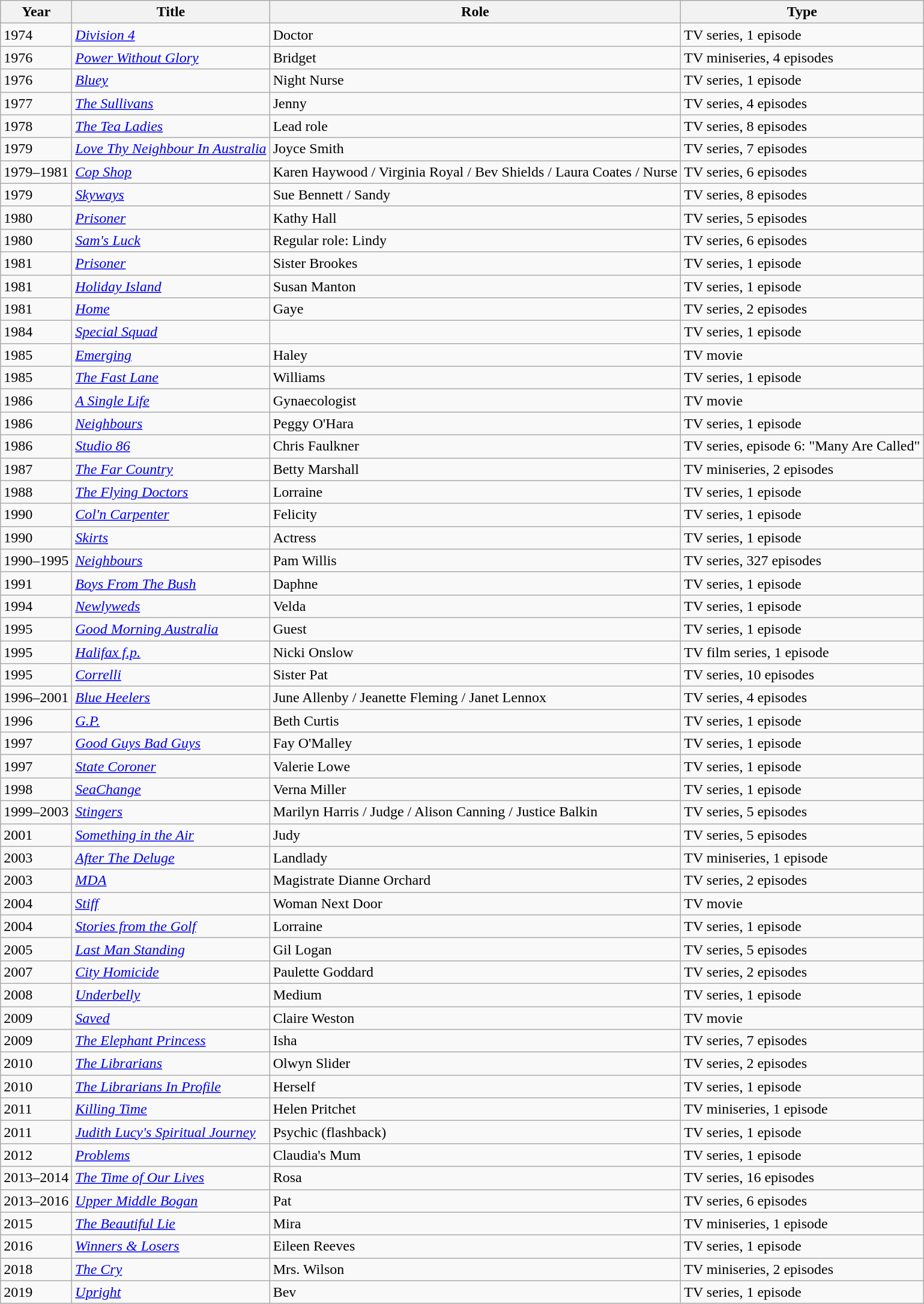<table class="wikitable">
<tr>
<th>Year</th>
<th>Title</th>
<th>Role</th>
<th>Type</th>
</tr>
<tr>
<td>1974</td>
<td><em><a href='#'>Division 4</a></em></td>
<td>Doctor</td>
<td>TV series, 1 episode</td>
</tr>
<tr>
<td>1976</td>
<td><em><a href='#'>Power Without Glory</a></em></td>
<td>Bridget</td>
<td>TV miniseries, 4 episodes</td>
</tr>
<tr>
<td>1976</td>
<td><em><a href='#'>Bluey</a></em></td>
<td>Night Nurse</td>
<td>TV series, 1 episode</td>
</tr>
<tr>
<td>1977</td>
<td><em><a href='#'>The Sullivans</a></em></td>
<td>Jenny</td>
<td>TV series, 4 episodes</td>
</tr>
<tr>
<td>1978</td>
<td><em><a href='#'>The Tea Ladies</a></em></td>
<td>Lead role</td>
<td>TV series, 8 episodes</td>
</tr>
<tr>
<td>1979</td>
<td><em><a href='#'>Love Thy Neighbour In Australia</a></em></td>
<td>Joyce Smith</td>
<td>TV series, 7 episodes</td>
</tr>
<tr>
<td>1979–1981</td>
<td><em><a href='#'>Cop Shop</a></em></td>
<td>Karen Haywood / Virginia Royal / Bev Shields / Laura Coates / Nurse</td>
<td>TV series, 6 episodes</td>
</tr>
<tr>
<td>1979</td>
<td><em><a href='#'>Skyways</a></em></td>
<td>Sue Bennett / Sandy</td>
<td>TV series, 8 episodes</td>
</tr>
<tr>
<td>1980</td>
<td><em><a href='#'>Prisoner</a></em></td>
<td>Kathy Hall</td>
<td>TV series, 5 episodes</td>
</tr>
<tr>
<td>1980</td>
<td><em><a href='#'>Sam's Luck</a></em></td>
<td>Regular role: Lindy</td>
<td>TV series, 6 episodes</td>
</tr>
<tr>
<td>1981</td>
<td><em><a href='#'>Prisoner</a></em></td>
<td>Sister Brookes</td>
<td>TV series, 1 episode</td>
</tr>
<tr>
<td>1981</td>
<td><em><a href='#'>Holiday Island</a></em></td>
<td>Susan Manton</td>
<td>TV series, 1 episode</td>
</tr>
<tr>
<td>1981</td>
<td><em><a href='#'>Home</a></em></td>
<td>Gaye</td>
<td>TV series, 2 episodes</td>
</tr>
<tr>
<td>1984</td>
<td><em><a href='#'>Special Squad</a></em></td>
<td></td>
<td>TV series, 1 episode</td>
</tr>
<tr>
<td>1985</td>
<td><em><a href='#'>Emerging</a></em></td>
<td>Haley</td>
<td>TV movie</td>
</tr>
<tr>
<td>1985</td>
<td><em><a href='#'>The Fast Lane</a></em></td>
<td>Williams</td>
<td>TV series, 1 episode</td>
</tr>
<tr>
<td>1986</td>
<td><em><a href='#'>A Single Life</a></em></td>
<td>Gynaecologist</td>
<td>TV movie</td>
</tr>
<tr>
<td>1986</td>
<td><em><a href='#'>Neighbours</a></em></td>
<td>Peggy O'Hara</td>
<td>TV series, 1 episode</td>
</tr>
<tr>
<td>1986</td>
<td><em><a href='#'>Studio 86</a></em></td>
<td>Chris Faulkner</td>
<td>TV series, episode 6: "Many Are Called"</td>
</tr>
<tr>
<td>1987</td>
<td><em><a href='#'>The Far Country</a></em></td>
<td>Betty Marshall</td>
<td>TV miniseries, 2 episodes</td>
</tr>
<tr>
<td>1988</td>
<td><em><a href='#'>The Flying Doctors</a></em></td>
<td>Lorraine</td>
<td>TV series, 1 episode</td>
</tr>
<tr>
<td>1990</td>
<td><em><a href='#'>Col'n Carpenter</a></em></td>
<td>Felicity</td>
<td>TV series, 1 episode</td>
</tr>
<tr>
<td>1990</td>
<td><em><a href='#'>Skirts</a></em></td>
<td>Actress</td>
<td>TV series, 1 episode</td>
</tr>
<tr>
<td>1990–1995</td>
<td><em><a href='#'>Neighbours</a></em></td>
<td>Pam Willis</td>
<td>TV series, 327 episodes</td>
</tr>
<tr>
<td>1991</td>
<td><em><a href='#'>Boys From The Bush</a></em></td>
<td>Daphne</td>
<td>TV series, 1 episode</td>
</tr>
<tr>
<td>1994</td>
<td><em><a href='#'>Newlyweds</a></em></td>
<td>Velda</td>
<td>TV series, 1 episode</td>
</tr>
<tr>
<td>1995</td>
<td><em><a href='#'>Good Morning Australia</a></em></td>
<td>Guest</td>
<td>TV series, 1 episode</td>
</tr>
<tr>
<td>1995</td>
<td><em><a href='#'>Halifax f.p.</a></em></td>
<td>Nicki Onslow</td>
<td>TV film series, 1 episode</td>
</tr>
<tr>
<td>1995</td>
<td><em><a href='#'>Correlli</a></em></td>
<td>Sister Pat</td>
<td>TV series, 10 episodes</td>
</tr>
<tr>
<td>1996–2001</td>
<td><em><a href='#'>Blue Heelers</a></em></td>
<td>June Allenby / Jeanette Fleming / Janet Lennox</td>
<td>TV series, 4 episodes</td>
</tr>
<tr>
<td>1996</td>
<td><em><a href='#'>G.P.</a></em></td>
<td>Beth Curtis</td>
<td>TV series, 1 episode</td>
</tr>
<tr>
<td>1997</td>
<td><em><a href='#'>Good Guys Bad Guys</a></em></td>
<td>Fay O'Malley</td>
<td>TV series, 1 episode</td>
</tr>
<tr>
<td>1997</td>
<td><em><a href='#'>State Coroner</a></em></td>
<td>Valerie Lowe</td>
<td>TV series, 1 episode</td>
</tr>
<tr>
<td>1998</td>
<td><em><a href='#'>SeaChange</a></em></td>
<td>Verna Miller</td>
<td>TV series, 1 episode</td>
</tr>
<tr>
<td>1999–2003</td>
<td><em><a href='#'>Stingers</a></em></td>
<td>Marilyn Harris / Judge / Alison Canning / Justice Balkin</td>
<td>TV series, 5 episodes</td>
</tr>
<tr>
<td>2001</td>
<td><em><a href='#'>Something in the Air</a></em></td>
<td>Judy</td>
<td>TV series, 5 episodes</td>
</tr>
<tr>
<td>2003</td>
<td><em><a href='#'>After The Deluge</a></em></td>
<td>Landlady</td>
<td>TV miniseries, 1 episode</td>
</tr>
<tr>
<td>2003</td>
<td><em><a href='#'>MDA</a></em></td>
<td>Magistrate Dianne Orchard</td>
<td>TV series, 2 episodes</td>
</tr>
<tr>
<td>2004</td>
<td><em><a href='#'>Stiff</a></em></td>
<td>Woman Next Door</td>
<td>TV movie</td>
</tr>
<tr>
<td>2004</td>
<td><em><a href='#'>Stories from the Golf</a></em></td>
<td>Lorraine</td>
<td>TV series, 1 episode</td>
</tr>
<tr>
<td>2005</td>
<td><em><a href='#'>Last Man Standing</a></em></td>
<td>Gil Logan</td>
<td>TV series, 5 episodes</td>
</tr>
<tr>
<td>2007</td>
<td><em><a href='#'>City Homicide</a></em></td>
<td>Paulette Goddard</td>
<td>TV series, 2 episodes</td>
</tr>
<tr>
<td>2008</td>
<td><em><a href='#'>Underbelly</a></em></td>
<td>Medium</td>
<td>TV series, 1 episode</td>
</tr>
<tr>
<td>2009</td>
<td><em><a href='#'>Saved</a></em></td>
<td>Claire Weston</td>
<td>TV movie</td>
</tr>
<tr>
<td>2009</td>
<td><em><a href='#'>The Elephant Princess</a></em></td>
<td>Isha</td>
<td>TV series, 7 episodes</td>
</tr>
<tr>
<td>2010</td>
<td><em><a href='#'>The Librarians</a></em></td>
<td>Olwyn Slider</td>
<td>TV series, 2 episodes</td>
</tr>
<tr>
<td>2010</td>
<td><em><a href='#'>The Librarians In Profile</a></em></td>
<td>Herself</td>
<td>TV series, 1 episode</td>
</tr>
<tr>
<td>2011</td>
<td><em><a href='#'>Killing Time</a></em></td>
<td>Helen Pritchet</td>
<td>TV miniseries, 1 episode</td>
</tr>
<tr>
<td>2011</td>
<td><em><a href='#'>Judith Lucy's Spiritual Journey</a></em></td>
<td>Psychic (flashback)</td>
<td>TV series, 1 episode</td>
</tr>
<tr>
<td>2012</td>
<td><em><a href='#'>Problems</a></em></td>
<td>Claudia's Mum</td>
<td>TV series, 1 episode</td>
</tr>
<tr>
<td>2013–2014</td>
<td><em><a href='#'>The Time of Our Lives</a></em></td>
<td>Rosa</td>
<td>TV series, 16 episodes</td>
</tr>
<tr>
<td>2013–2016</td>
<td><em><a href='#'>Upper Middle Bogan</a></em></td>
<td>Pat</td>
<td>TV series, 6 episodes</td>
</tr>
<tr>
<td>2015</td>
<td><em><a href='#'>The Beautiful Lie</a></em></td>
<td>Mira</td>
<td>TV miniseries, 1 episode</td>
</tr>
<tr>
<td>2016</td>
<td><em><a href='#'>Winners & Losers</a></em></td>
<td>Eileen Reeves</td>
<td>TV series, 1 episode</td>
</tr>
<tr>
<td>2018</td>
<td><em><a href='#'>The Cry</a></em></td>
<td>Mrs. Wilson</td>
<td>TV miniseries, 2 episodes</td>
</tr>
<tr>
<td>2019</td>
<td><em><a href='#'>Upright</a></em></td>
<td>Bev</td>
<td>TV series, 1 episode</td>
</tr>
</table>
